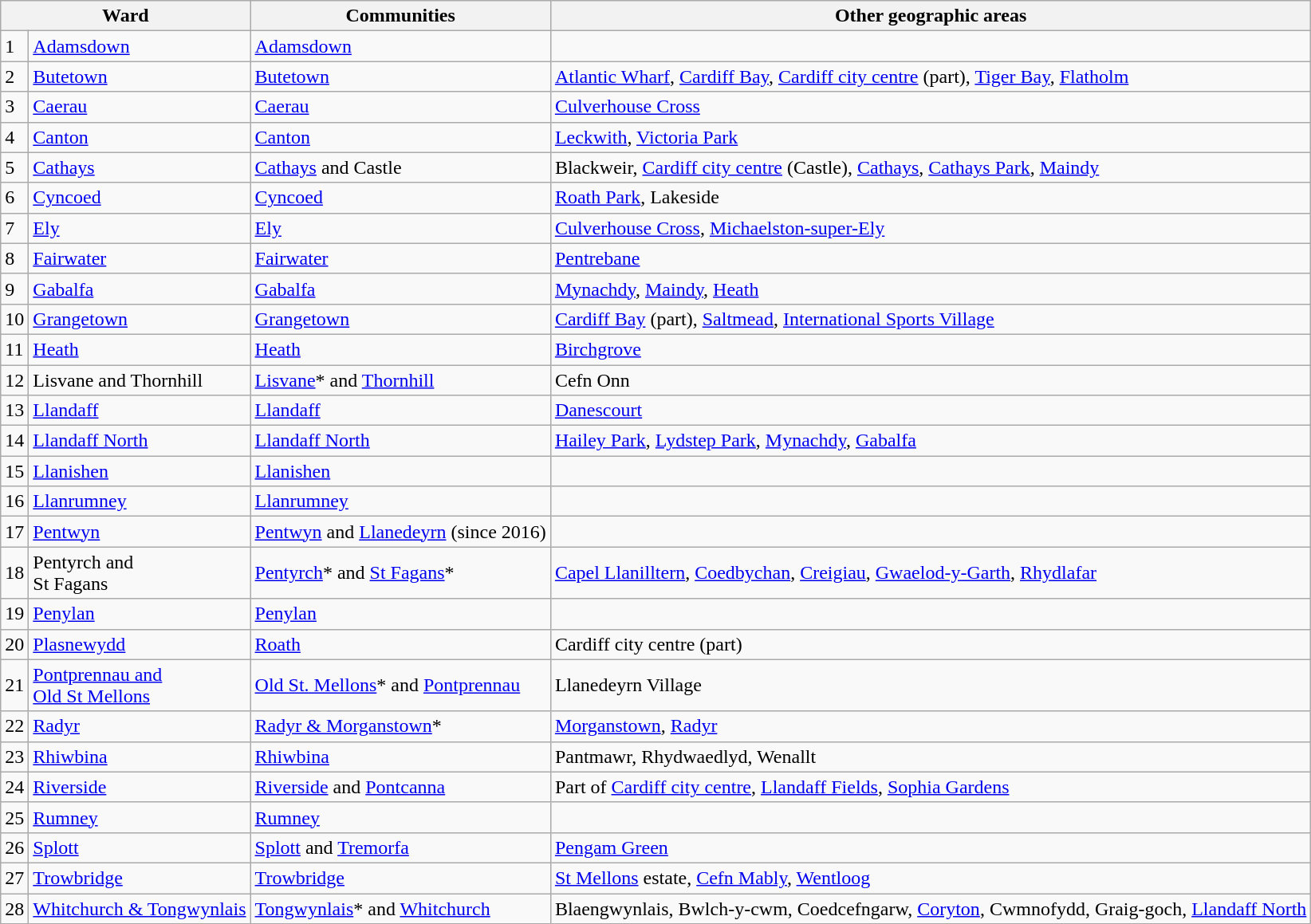<table class="wikitable">
<tr>
<th colspan="2">Ward</th>
<th>Communities</th>
<th>Other geographic areas</th>
</tr>
<tr>
<td>1</td>
<td><a href='#'>Adamsdown</a></td>
<td><a href='#'>Adamsdown</a></td>
<td></td>
</tr>
<tr>
<td>2</td>
<td><a href='#'>Butetown</a></td>
<td><a href='#'>Butetown</a></td>
<td><a href='#'>Atlantic Wharf</a>, <a href='#'>Cardiff Bay</a>, <a href='#'>Cardiff city centre</a> (part), <a href='#'>Tiger Bay</a>, <a href='#'>Flatholm</a></td>
</tr>
<tr>
<td>3</td>
<td><a href='#'>Caerau</a></td>
<td><a href='#'>Caerau</a></td>
<td><a href='#'>Culverhouse Cross</a></td>
</tr>
<tr>
<td>4</td>
<td><a href='#'>Canton</a></td>
<td><a href='#'>Canton</a></td>
<td><a href='#'>Leckwith</a>, <a href='#'>Victoria Park</a></td>
</tr>
<tr>
<td>5</td>
<td><a href='#'>Cathays</a></td>
<td><a href='#'>Cathays</a> and Castle</td>
<td>Blackweir, <a href='#'>Cardiff city centre</a> (Castle), <a href='#'>Cathays</a>, <a href='#'>Cathays Park</a>, <a href='#'>Maindy</a></td>
</tr>
<tr>
<td>6</td>
<td><a href='#'>Cyncoed</a></td>
<td><a href='#'>Cyncoed</a></td>
<td><a href='#'>Roath Park</a>, Lakeside</td>
</tr>
<tr>
<td>7</td>
<td><a href='#'>Ely</a></td>
<td><a href='#'>Ely</a></td>
<td><a href='#'>Culverhouse Cross</a>, <a href='#'>Michaelston-super-Ely</a></td>
</tr>
<tr>
<td>8</td>
<td><a href='#'>Fairwater</a></td>
<td><a href='#'>Fairwater</a></td>
<td><a href='#'>Pentrebane</a></td>
</tr>
<tr>
<td>9</td>
<td><a href='#'>Gabalfa</a></td>
<td><a href='#'>Gabalfa</a></td>
<td><a href='#'>Mynachdy</a>, <a href='#'>Maindy</a>, <a href='#'>Heath</a></td>
</tr>
<tr>
<td>10</td>
<td><a href='#'>Grangetown</a></td>
<td><a href='#'>Grangetown</a></td>
<td><a href='#'>Cardiff Bay</a> (part), <a href='#'>Saltmead</a>, <a href='#'>International Sports Village</a></td>
</tr>
<tr>
<td>11</td>
<td><a href='#'>Heath</a></td>
<td><a href='#'>Heath</a></td>
<td><a href='#'>Birchgrove</a></td>
</tr>
<tr>
<td>12</td>
<td>Lisvane and Thornhill</td>
<td><a href='#'>Lisvane</a>* and <a href='#'>Thornhill</a></td>
<td>Cefn Onn</td>
</tr>
<tr>
<td>13</td>
<td><a href='#'>Llandaff</a></td>
<td><a href='#'>Llandaff</a></td>
<td><a href='#'>Danescourt</a></td>
</tr>
<tr>
<td>14</td>
<td><a href='#'>Llandaff North</a></td>
<td><a href='#'>Llandaff North</a></td>
<td><a href='#'>Hailey Park</a>, <a href='#'>Lydstep Park</a>, <a href='#'>Mynachdy</a>, <a href='#'>Gabalfa</a></td>
</tr>
<tr>
<td>15</td>
<td><a href='#'>Llanishen</a></td>
<td><a href='#'>Llanishen</a></td>
<td></td>
</tr>
<tr>
<td>16</td>
<td><a href='#'>Llanrumney</a></td>
<td><a href='#'>Llanrumney</a></td>
<td></td>
</tr>
<tr>
<td>17</td>
<td><a href='#'>Pentwyn</a></td>
<td><a href='#'>Pentwyn</a> and <a href='#'>Llanedeyrn</a> (since 2016)</td>
<td></td>
</tr>
<tr>
<td>18</td>
<td>Pentyrch and<br>St Fagans</td>
<td><a href='#'>Pentyrch</a>* and <a href='#'>St Fagans</a>*</td>
<td><a href='#'>Capel Llanilltern</a>, <a href='#'>Coedbychan</a>, <a href='#'>Creigiau</a>, <a href='#'>Gwaelod-y-Garth</a>, <a href='#'>Rhydlafar</a></td>
</tr>
<tr>
<td>19</td>
<td><a href='#'>Penylan</a></td>
<td><a href='#'>Penylan</a></td>
<td></td>
</tr>
<tr>
<td>20</td>
<td><a href='#'>Plasnewydd</a></td>
<td><a href='#'>Roath</a></td>
<td>Cardiff city centre (part)</td>
</tr>
<tr>
<td>21</td>
<td><a href='#'>Pontprennau and<br>Old St Mellons</a></td>
<td><a href='#'>Old St. Mellons</a>* and <a href='#'>Pontprennau</a></td>
<td>Llanedeyrn Village</td>
</tr>
<tr>
<td>22</td>
<td><a href='#'>Radyr</a></td>
<td><a href='#'>Radyr & Morganstown</a>*</td>
<td><a href='#'>Morganstown</a>, <a href='#'>Radyr</a></td>
</tr>
<tr>
<td>23</td>
<td><a href='#'>Rhiwbina</a></td>
<td><a href='#'>Rhiwbina</a></td>
<td>Pantmawr, Rhydwaedlyd, Wenallt</td>
</tr>
<tr>
<td>24</td>
<td><a href='#'>Riverside</a></td>
<td><a href='#'>Riverside</a> and <a href='#'>Pontcanna</a></td>
<td>Part of <a href='#'>Cardiff city centre</a>, <a href='#'>Llandaff Fields</a>, <a href='#'>Sophia Gardens</a></td>
</tr>
<tr>
<td>25</td>
<td><a href='#'>Rumney</a></td>
<td><a href='#'>Rumney</a></td>
<td></td>
</tr>
<tr>
<td>26</td>
<td><a href='#'>Splott</a></td>
<td><a href='#'>Splott</a> and <a href='#'>Tremorfa</a></td>
<td><a href='#'>Pengam Green</a></td>
</tr>
<tr>
<td>27</td>
<td><a href='#'>Trowbridge</a></td>
<td><a href='#'>Trowbridge</a></td>
<td><a href='#'>St Mellons</a> estate, <a href='#'>Cefn Mably</a>, <a href='#'>Wentloog</a></td>
</tr>
<tr>
<td>28</td>
<td><a href='#'>Whitchurch & Tongwynlais</a></td>
<td><a href='#'>Tongwynlais</a>* and <a href='#'>Whitchurch</a></td>
<td>Blaengwynlais, Bwlch-y-cwm, Coedcefngarw, <a href='#'>Coryton</a>, Cwmnofydd, Graig-goch, <a href='#'>Llandaff North</a></td>
</tr>
</table>
